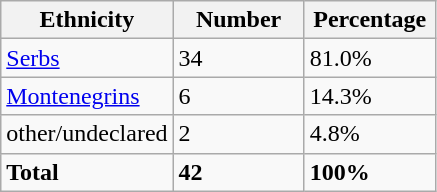<table class="wikitable">
<tr>
<th width="100px">Ethnicity</th>
<th width="80px">Number</th>
<th width="80px">Percentage</th>
</tr>
<tr>
<td><a href='#'>Serbs</a></td>
<td>34</td>
<td>81.0%</td>
</tr>
<tr>
<td><a href='#'>Montenegrins</a></td>
<td>6</td>
<td>14.3%</td>
</tr>
<tr>
<td>other/undeclared</td>
<td>2</td>
<td>4.8%</td>
</tr>
<tr>
<td><strong>Total</strong></td>
<td><strong>42</strong></td>
<td><strong>100%</strong></td>
</tr>
</table>
